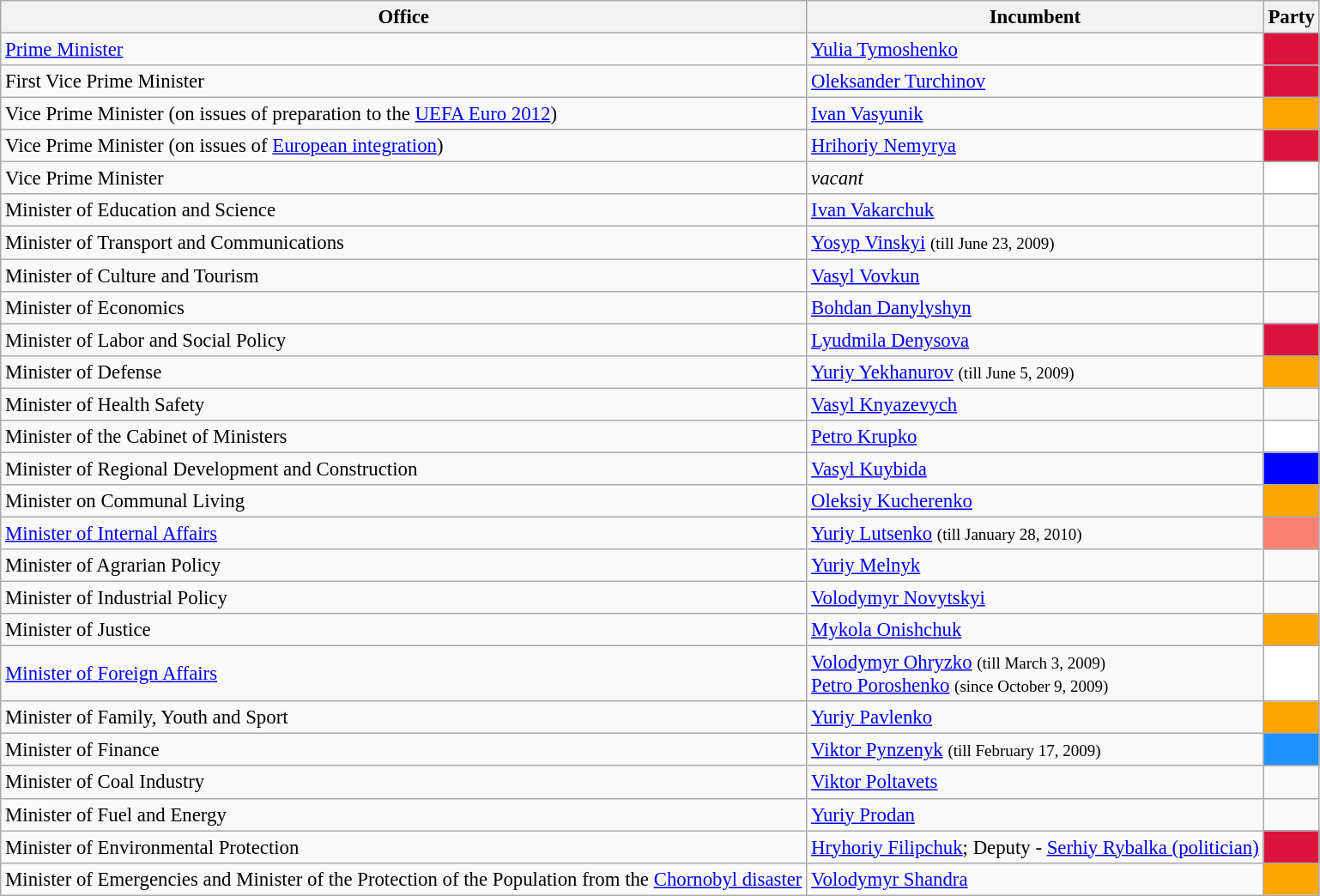<table class="wikitable" style="font-size: 95%;">
<tr>
<th>Office</th>
<th>Incumbent</th>
<th>Party</th>
</tr>
<tr>
<td><a href='#'>Prime Minister</a></td>
<td><a href='#'>Yulia Tymoshenko</a></td>
<td style="background:crimson"></td>
</tr>
<tr>
<td>First Vice Prime Minister</td>
<td><a href='#'>Oleksander Turchinov</a></td>
<td style="background:crimson"></td>
</tr>
<tr>
<td>Vice Prime Minister (on issues of preparation to the <a href='#'>UEFA Euro 2012</a>)</td>
<td><a href='#'>Ivan Vasyunik</a></td>
<td style="background:orange"></td>
</tr>
<tr>
<td>Vice Prime Minister (on issues of <a href='#'>European integration</a>)</td>
<td><a href='#'>Hrihoriy Nemyrya</a></td>
<td style="background:crimson"></td>
</tr>
<tr>
<td>Vice Prime Minister</td>
<td><em>vacant</em></td>
<td style="background:white"></td>
</tr>
<tr>
<td>Minister of Education and Science</td>
<td><a href='#'>Ivan Vakarchuk</a></td>
<td></td>
</tr>
<tr>
<td>Minister of Transport and Communications</td>
<td><a href='#'>Yosyp Vinskyi</a> <small>(till June 23, 2009)</small></td>
<td></td>
</tr>
<tr>
<td>Minister of Culture and Tourism</td>
<td><a href='#'>Vasyl Vovkun</a></td>
<td></td>
</tr>
<tr>
<td>Minister of Economics</td>
<td><a href='#'>Bohdan Danylyshyn</a></td>
<td></td>
</tr>
<tr>
<td>Minister of Labor and Social Policy</td>
<td><a href='#'>Lyudmila Denysova</a></td>
<td style="background:crimson"></td>
</tr>
<tr>
<td>Minister of Defense</td>
<td><a href='#'>Yuriy Yekhanurov</a> <small>(till June 5, 2009)</small></td>
<td style="background:orange"></td>
</tr>
<tr>
<td>Minister of Health Safety</td>
<td><a href='#'>Vasyl Knyazevych</a></td>
<td></td>
</tr>
<tr>
<td>Minister of the Cabinet of Ministers</td>
<td><a href='#'>Petro Krupko</a></td>
<td style="background:white"></td>
</tr>
<tr>
<td>Minister of Regional Development and Construction</td>
<td><a href='#'>Vasyl Kuybida</a></td>
<td style="background:blue"></td>
</tr>
<tr>
<td>Minister on Communal Living</td>
<td><a href='#'>Oleksiy Kucherenko</a></td>
<td style="background:orange"></td>
</tr>
<tr>
<td><a href='#'>Minister of Internal Affairs</a></td>
<td><a href='#'>Yuriy Lutsenko</a> <small>(till January 28, 2010)</small></td>
<td style="background:salmon"></td>
</tr>
<tr>
<td>Minister of Agrarian Policy</td>
<td><a href='#'>Yuriy Melnyk</a></td>
<td></td>
</tr>
<tr>
<td>Minister of Industrial Policy</td>
<td><a href='#'>Volodymyr Novytskyi</a></td>
<td></td>
</tr>
<tr>
<td>Minister of Justice</td>
<td><a href='#'>Mykola Onishchuk</a></td>
<td style="background:orange"></td>
</tr>
<tr>
<td><a href='#'>Minister of Foreign Affairs</a></td>
<td><a href='#'>Volodymyr Ohryzko</a> <small>(till March 3, 2009)</small><br><a href='#'>Petro Poroshenko</a> <small>(since October 9, 2009)</small></td>
<td style="background:white"></td>
</tr>
<tr>
<td>Minister of Family, Youth and Sport</td>
<td><a href='#'>Yuriy Pavlenko</a></td>
<td style="background:orange"></td>
</tr>
<tr>
<td>Minister of Finance</td>
<td><a href='#'>Viktor Pynzenyk</a> <small>(till February 17, 2009)</small></td>
<td style="background:dodgerblue"></td>
</tr>
<tr>
<td>Minister of Coal Industry</td>
<td><a href='#'>Viktor Poltavets</a></td>
<td></td>
</tr>
<tr>
<td>Minister of Fuel and Energy</td>
<td><a href='#'>Yuriy Prodan</a></td>
<td></td>
</tr>
<tr>
<td>Minister of Environmental Protection</td>
<td><a href='#'>Hryhoriy Filipchuk</a>; Deputy - <a href='#'>Serhiy Rybalka (politician)</a></td>
<td style="background:crimson"></td>
</tr>
<tr>
<td>Minister of Emergencies and Minister of the Protection of the Population from the <a href='#'>Chornobyl disaster</a></td>
<td><a href='#'>Volodymyr Shandra</a></td>
<td style="background:orange"></td>
</tr>
</table>
